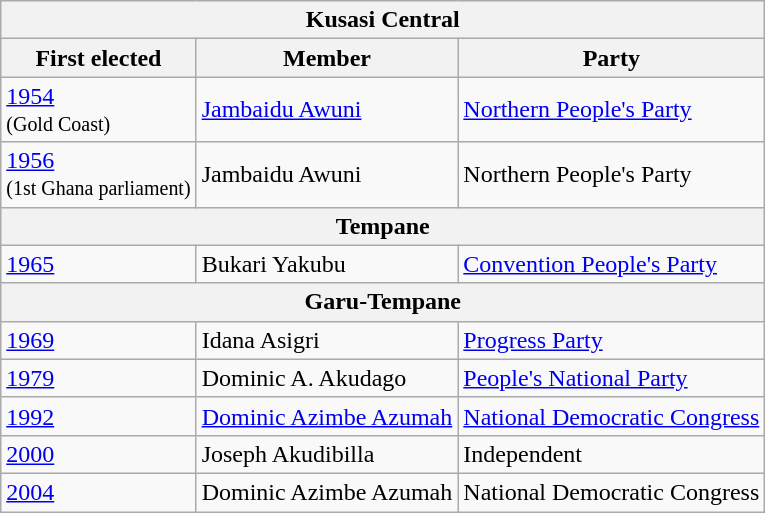<table class="wikitable">
<tr>
<th colspan=3>Kusasi Central</th>
</tr>
<tr>
<th>First elected</th>
<th>Member</th>
<th>Party</th>
</tr>
<tr>
<td><a href='#'>1954</a><br><small>(Gold Coast)</small></td>
<td><a href='#'>Jambaidu Awuni</a></td>
<td><a href='#'>Northern People's Party</a></td>
</tr>
<tr>
<td><a href='#'>1956</a><br><small>(1st Ghana parliament)</small></td>
<td>Jambaidu Awuni</td>
<td>Northern People's Party</td>
</tr>
<tr>
<th colspan=3>Tempane</th>
</tr>
<tr>
<td><a href='#'>1965</a></td>
<td>Bukari Yakubu</td>
<td><a href='#'>Convention People's Party</a></td>
</tr>
<tr>
<th colspan=3>Garu-Tempane</th>
</tr>
<tr>
<td><a href='#'>1969</a></td>
<td>Idana Asigri</td>
<td><a href='#'>Progress Party</a></td>
</tr>
<tr>
<td><a href='#'>1979</a></td>
<td>Dominic A. Akudago</td>
<td><a href='#'>People's National Party</a></td>
</tr>
<tr>
<td><a href='#'>1992</a></td>
<td><a href='#'>Dominic Azimbe Azumah</a></td>
<td><a href='#'>National Democratic Congress</a></td>
</tr>
<tr>
<td><a href='#'>2000</a></td>
<td>Joseph Akudibilla</td>
<td>Independent</td>
</tr>
<tr>
<td><a href='#'>2004</a></td>
<td>Dominic Azimbe Azumah</td>
<td>National Democratic Congress</td>
</tr>
</table>
